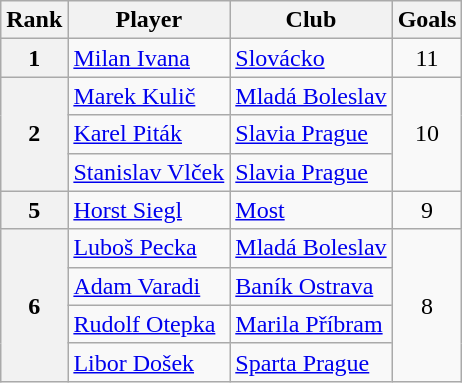<table class="wikitable" style="text-align:center">
<tr>
<th>Rank</th>
<th>Player</th>
<th>Club</th>
<th>Goals</th>
</tr>
<tr>
<th>1</th>
<td align="left"> <a href='#'>Milan Ivana</a></td>
<td align="left"><a href='#'>Slovácko</a></td>
<td>11</td>
</tr>
<tr>
<th rowspan="3">2</th>
<td align="left"> <a href='#'>Marek Kulič</a></td>
<td align="left"><a href='#'>Mladá Boleslav</a></td>
<td rowspan="3">10</td>
</tr>
<tr>
<td align="left"> <a href='#'>Karel Piták</a></td>
<td align="left"><a href='#'>Slavia Prague</a></td>
</tr>
<tr>
<td align="left"> <a href='#'>Stanislav Vlček</a></td>
<td align="left"><a href='#'>Slavia Prague</a></td>
</tr>
<tr>
<th>5</th>
<td align="left"> <a href='#'>Horst Siegl</a></td>
<td align="left"><a href='#'>Most</a></td>
<td>9</td>
</tr>
<tr>
<th rowspan="4">6</th>
<td align="left"> <a href='#'>Luboš Pecka</a></td>
<td align="left"><a href='#'>Mladá Boleslav</a></td>
<td rowspan="4">8</td>
</tr>
<tr>
<td align="left"> <a href='#'>Adam Varadi</a></td>
<td align="left"><a href='#'>Baník Ostrava</a></td>
</tr>
<tr>
<td align="left"> <a href='#'>Rudolf Otepka</a></td>
<td align="left"><a href='#'>Marila Příbram</a></td>
</tr>
<tr>
<td align="left"> <a href='#'>Libor Došek</a></td>
<td align="left"><a href='#'>Sparta Prague</a></td>
</tr>
</table>
